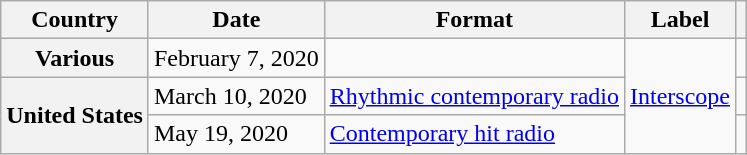<table class="wikitable plainrowheaders" border="1">
<tr>
<th scope="col">Country</th>
<th scope="col">Date</th>
<th scope="col">Format</th>
<th scope="col">Label</th>
<th scope="col"></th>
</tr>
<tr>
<th scope="row">Various</th>
<td>February 7, 2020</td>
<td></td>
<td rowspan="3"><a href='#'>Interscope</a></td>
<td align="center"></td>
</tr>
<tr>
<th scope="row" rowspan="2">United States</th>
<td>March 10, 2020</td>
<td><a href='#'>Rhythmic contemporary radio</a></td>
<td align="center"></td>
</tr>
<tr>
<td>May 19, 2020</td>
<td><a href='#'>Contemporary hit radio</a></td>
<td align="center"></td>
</tr>
</table>
